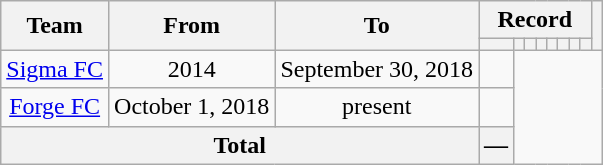<table class="wikitable" style="text-align: center">
<tr>
<th rowspan="2">Team</th>
<th rowspan="2">From</th>
<th rowspan="2">To</th>
<th colspan="8">Record</th>
<th rowspan="2"></th>
</tr>
<tr>
<th></th>
<th></th>
<th></th>
<th></th>
<th></th>
<th></th>
<th></th>
<th></th>
</tr>
<tr>
<td><a href='#'>Sigma FC</a></td>
<td>2014</td>
<td>September 30, 2018<br></td>
<td></td>
</tr>
<tr>
<td><a href='#'>Forge FC</a></td>
<td>October 1, 2018</td>
<td>present<br></td>
<td></td>
</tr>
<tr>
<th colspan="3">Total<br></th>
<th>—</th>
</tr>
</table>
